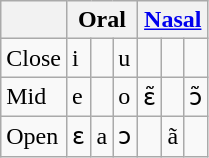<table class="wikitable">
<tr>
<th></th>
<th colspan="3">Oral</th>
<th colspan="3"><a href='#'>Nasal</a></th>
</tr>
<tr>
<td>Close</td>
<td>i</td>
<td></td>
<td>u</td>
<td></td>
<td></td>
<td></td>
</tr>
<tr>
<td>Mid</td>
<td>e</td>
<td></td>
<td>o</td>
<td>ɛ̃</td>
<td></td>
<td>ɔ̃</td>
</tr>
<tr>
<td>Open</td>
<td>ɛ</td>
<td>a</td>
<td>ɔ</td>
<td></td>
<td>ã</td>
<td></td>
</tr>
</table>
